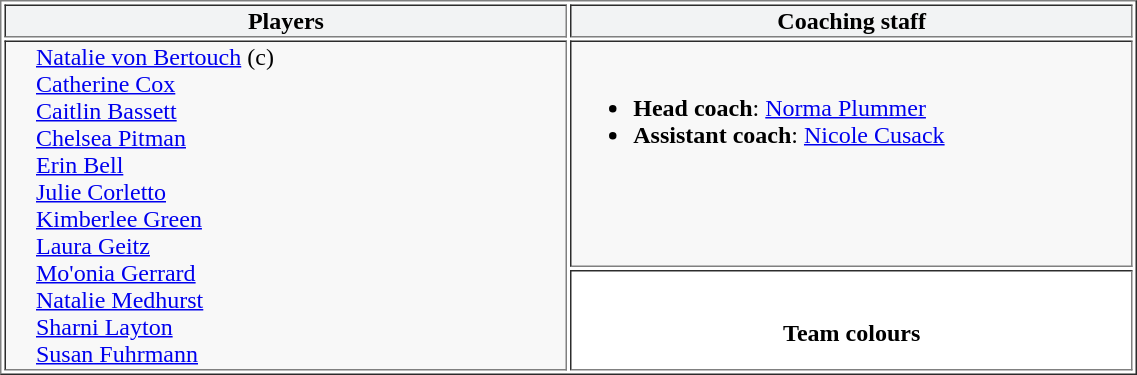<table width=60% border=1>
<tr align=center bgcolor=#F2F3F4>
<td width=30%><strong>Players</strong></td>
<td width=30%><strong>Coaching staff</strong></td>
</tr>
<tr valign=top>
<td rowspan=2 style=padding-left:20px bgcolor=#F8F8F8><a href='#'>Natalie von Bertouch</a> (c)<br><a href='#'>Catherine Cox</a><br><a href='#'>Caitlin Bassett</a><br><a href='#'>Chelsea Pitman</a><br><a href='#'>Erin Bell</a><br><a href='#'>Julie Corletto</a><br><a href='#'>Kimberlee Green</a><br><a href='#'>Laura Geitz</a><br><a href='#'>Mo'onia Gerrard</a><br><a href='#'>Natalie Medhurst</a><br><a href='#'>Sharni Layton</a><br><a href='#'>Susan Fuhrmann</a></td>
<td bgcolor=#F8F8F8><br><ul><li><strong>Head coach</strong>: <a href='#'>Norma Plummer</a></li><li><strong>Assistant coach</strong>: <a href='#'>Nicole Cusack</a></li></ul></td>
</tr>
<tr valign=center>
<td bgcolor=white><br><table align=center cellspacing=0 cellpadding=0>
<tr>
<td bgcolor=yellow></td>
</tr>
<tr>
<td bgcolor=yellow></td>
</tr>
<tr>
<td align=center><strong>Team colours</strong></td>
</tr>
</table>
</td>
</tr>
</table>
